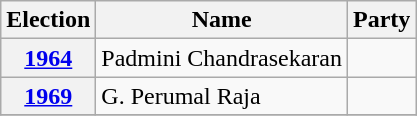<table class="wikitable sortable">
<tr>
<th>Election</th>
<th>Name</th>
<th colspan="2">Party</th>
</tr>
<tr>
<th><a href='#'>1964</a></th>
<td>Padmini Chandrasekaran</td>
<td></td>
</tr>
<tr>
<th><a href='#'>1969</a></th>
<td>G. Perumal Raja</td>
<td></td>
</tr>
<tr>
</tr>
</table>
